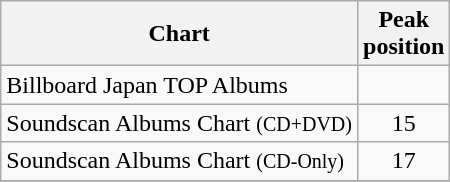<table class="wikitable">
<tr>
<th align="center">Chart</th>
<th align="center">Peak<br> position</th>
</tr>
<tr>
<td align="left">Billboard Japan TOP Albums</td>
<td align="center"></td>
</tr>
<tr>
<td align="left">Soundscan Albums Chart <small>(CD+DVD)</small></td>
<td align="center">15</td>
</tr>
<tr>
<td align="left">Soundscan Albums Chart <small>(CD-Only)</small></td>
<td align="center">17</td>
</tr>
<tr>
</tr>
</table>
